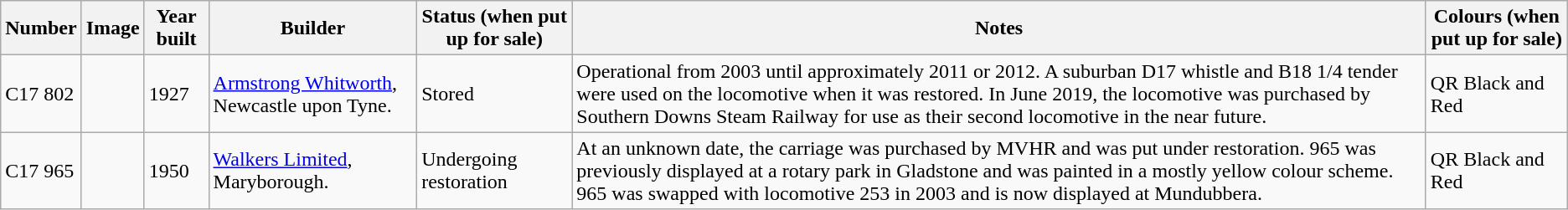<table class="wikitable">
<tr>
<th>Number</th>
<th>Image</th>
<th>Year built</th>
<th>Builder</th>
<th>Status (when put up for sale)</th>
<th>Notes</th>
<th>Colours (when put up for sale)</th>
</tr>
<tr>
<td>C17 802</td>
<td></td>
<td>1927</td>
<td><a href='#'>Armstrong Whitworth</a>, Newcastle upon Tyne.</td>
<td>Stored</td>
<td>Operational from 2003 until approximately 2011 or 2012. A suburban D17 whistle and B18 1/4 tender were used on the locomotive when it was restored. In June 2019, the locomotive was purchased by Southern Downs Steam Railway for use as their second locomotive in the near future.</td>
<td>QR Black and Red</td>
</tr>
<tr>
<td>C17 965</td>
<td></td>
<td>1950</td>
<td><a href='#'>Walkers Limited</a>, Maryborough.</td>
<td>Undergoing restoration</td>
<td>At an unknown date, the carriage was purchased by MVHR and was put under restoration. 965 was previously displayed at a rotary park in Gladstone and was painted in a mostly yellow colour scheme. 965 was swapped with locomotive 253 in 2003 and is now displayed at Mundubbera.</td>
<td>QR Black and Red</td>
</tr>
</table>
